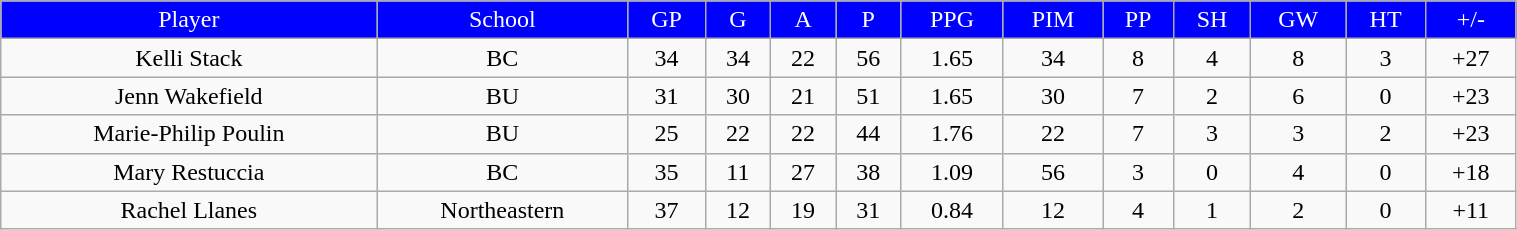<table class="wikitable" style="width:80%;">
<tr style="text-align:center; background:blue; color:#fff;">
<td>Player</td>
<td>School</td>
<td>GP</td>
<td>G</td>
<td>A</td>
<td>P</td>
<td>PPG</td>
<td>PIM</td>
<td>PP</td>
<td>SH</td>
<td>GW</td>
<td>HT</td>
<td>+/-</td>
</tr>
<tr style="text-align:center;" bgcolor="">
<td>Kelli Stack</td>
<td>BC</td>
<td>34</td>
<td>34</td>
<td>22</td>
<td>56</td>
<td>1.65</td>
<td>34</td>
<td>8</td>
<td>4</td>
<td>8</td>
<td>3</td>
<td>+27</td>
</tr>
<tr style="text-align:center;" bgcolor="">
<td>Jenn Wakefield</td>
<td>BU</td>
<td>31</td>
<td>30</td>
<td>21</td>
<td>51</td>
<td>1.65</td>
<td>30</td>
<td>7</td>
<td>2</td>
<td>6</td>
<td>0</td>
<td>+23</td>
</tr>
<tr style="text-align:center;" bgcolor="">
<td>Marie-Philip Poulin</td>
<td>BU</td>
<td>25</td>
<td>22</td>
<td>22</td>
<td>44</td>
<td>1.76</td>
<td>22</td>
<td>7</td>
<td>3</td>
<td>3</td>
<td>2</td>
<td>+23</td>
</tr>
<tr style="text-align:center;" bgcolor="">
<td>Mary Restuccia</td>
<td>BC</td>
<td>35</td>
<td>11</td>
<td>27</td>
<td>38</td>
<td>1.09</td>
<td>56</td>
<td>3</td>
<td>0</td>
<td>4</td>
<td>0</td>
<td>+18</td>
</tr>
<tr style="text-align:center;" bgcolor="">
<td>Rachel Llanes</td>
<td>Northeastern</td>
<td>37</td>
<td>12</td>
<td>19</td>
<td>31</td>
<td>0.84</td>
<td>12</td>
<td>4</td>
<td>1</td>
<td>2</td>
<td>0</td>
<td>+11</td>
</tr>
</table>
